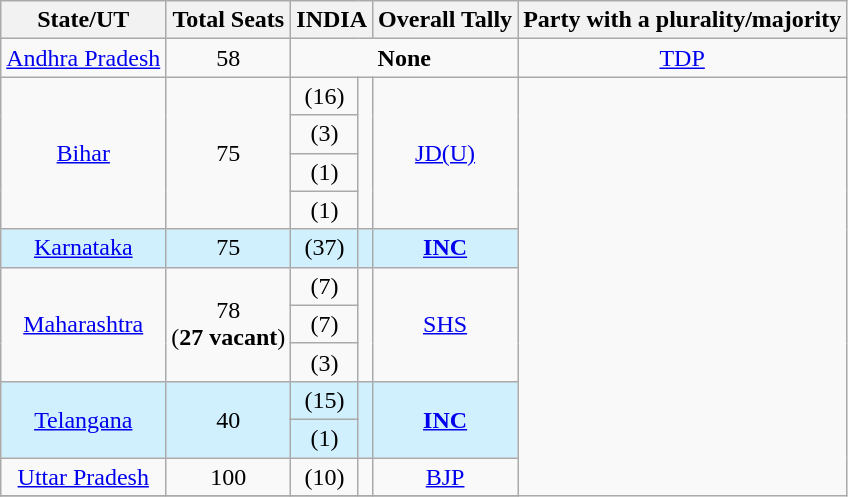<table class="wikitable sortable" style="text-align:center">
<tr>
<th>State/UT</th>
<th>Total Seats</th>
<th colspan="2">INDIA</th>
<th>Overall Tally</th>
<th>Party with a plurality/majority</th>
</tr>
<tr>
<td><a href='#'>Andhra Pradesh</a></td>
<td>58</td>
<td colspan="3"><strong>None</strong></td>
<td><a href='#'>TDP</a></td>
</tr>
<tr>
<td rowspan="4"><a href='#'>Bihar</a></td>
<td rowspan="4">75</td>
<td> (16)</td>
<td rowspan="4"></td>
<td rowspan="4"><a href='#'>JD(U)</a></td>
</tr>
<tr>
<td> (3)</td>
</tr>
<tr>
<td> (1)</td>
</tr>
<tr>
<td> (1)</td>
</tr>
<tr style="text-align:center; background:#d0f0fd;">
<td><a href='#'>Karnataka</a></td>
<td>75</td>
<td> (37)</td>
<td></td>
<td><strong><a href='#'>INC</a></strong></td>
</tr>
<tr>
<td rowspan="3"><a href='#'>Maharashtra</a></td>
<td rowspan="3">78<br>(<strong>27 vacant</strong>)</td>
<td> (7)</td>
<td rowspan="3"></td>
<td rowspan="3"><a href='#'>SHS</a></td>
</tr>
<tr>
<td> (7)</td>
</tr>
<tr>
<td> (3)</td>
</tr>
<tr style="text-align:center; background:#d0f0fd;">
<td rowspan="2"><a href='#'>Telangana</a></td>
<td rowspan="2">40</td>
<td> (15)</td>
<td rowspan="2"></td>
<td rowspan="2"><strong><a href='#'>INC</a></strong></td>
</tr>
<tr style="text-align:center; background:#d0f0fd;">
<td> (1)</td>
</tr>
<tr>
<td rowspan="1"><a href='#'>Uttar Pradesh</a></td>
<td rowspan="1">100</td>
<td> (10)</td>
<td rowspan="1"></td>
<td rowspan="1"><a href='#'>BJP</a></td>
</tr>
<tr>
</tr>
</table>
